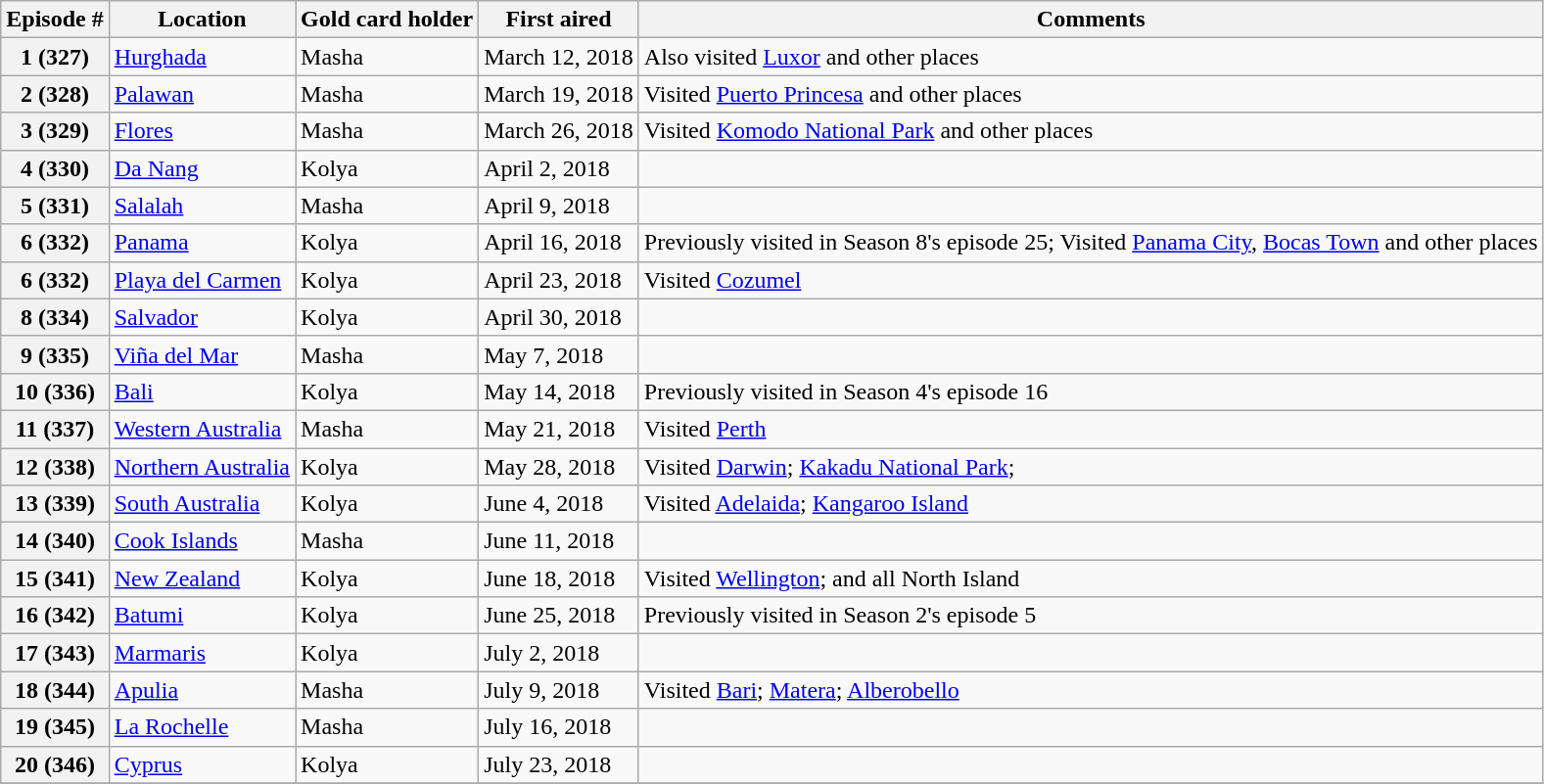<table class="wikitable">
<tr>
<th>Episode #</th>
<th>Location</th>
<th>Gold card holder</th>
<th>First aired</th>
<th>Comments</th>
</tr>
<tr>
<th>1 (327)</th>
<td> <a href='#'>Hurghada</a></td>
<td>Masha</td>
<td>March 12, 2018</td>
<td>Also visited <a href='#'>Luxor</a> and other places</td>
</tr>
<tr>
<th>2 (328)</th>
<td> <a href='#'>Palawan</a></td>
<td>Masha</td>
<td>March 19, 2018</td>
<td>Visited <a href='#'>Puerto Princesa</a> and other places</td>
</tr>
<tr>
<th>3 (329)</th>
<td> <a href='#'>Flores</a></td>
<td>Masha</td>
<td>March 26, 2018</td>
<td>Visited <a href='#'>Komodo National Park</a> and other places</td>
</tr>
<tr>
<th>4 (330)</th>
<td> <a href='#'>Da Nang</a></td>
<td>Kolya</td>
<td>April 2, 2018</td>
<td></td>
</tr>
<tr>
<th>5 (331)</th>
<td> <a href='#'>Salalah</a></td>
<td>Masha</td>
<td>April 9, 2018</td>
<td></td>
</tr>
<tr>
<th>6 (332)</th>
<td> <a href='#'>Panama</a></td>
<td>Kolya</td>
<td>April 16, 2018</td>
<td>Previously visited in Season 8's episode 25; Visited <a href='#'>Panama City</a>, <a href='#'>Bocas Town</a> and other places</td>
</tr>
<tr>
<th>6 (332)</th>
<td> <a href='#'>Playa del Carmen</a></td>
<td>Kolya</td>
<td>April 23, 2018</td>
<td>Visited <a href='#'>Cozumel</a></td>
</tr>
<tr>
<th>8 (334)</th>
<td> <a href='#'>Salvador</a></td>
<td>Kolya</td>
<td>April 30, 2018</td>
<td></td>
</tr>
<tr>
<th>9 (335)</th>
<td> <a href='#'>Viña del Mar</a></td>
<td>Masha</td>
<td>May 7, 2018</td>
<td></td>
</tr>
<tr>
<th>10 (336)</th>
<td> <a href='#'>Bali</a></td>
<td>Kolya</td>
<td>May 14, 2018</td>
<td>Previously visited in Season 4's episode 16</td>
</tr>
<tr>
<th>11 (337)</th>
<td> <a href='#'>Western Australia</a></td>
<td>Masha</td>
<td>May 21, 2018</td>
<td>Visited <a href='#'>Perth</a></td>
</tr>
<tr>
<th>12 (338)</th>
<td> <a href='#'>Northern Australia</a></td>
<td>Kolya</td>
<td>May 28, 2018</td>
<td>Visited <a href='#'>Darwin</a>; <a href='#'>Kakadu National Park</a>;</td>
</tr>
<tr>
<th>13 (339)</th>
<td> <a href='#'>South Australia</a></td>
<td>Kolya</td>
<td>June 4, 2018</td>
<td>Visited <a href='#'>Adelaida</a>; <a href='#'>Kangaroo Island</a></td>
</tr>
<tr>
<th>14 (340)</th>
<td> <a href='#'>Cook Islands</a></td>
<td>Masha</td>
<td>June 11, 2018</td>
<td></td>
</tr>
<tr>
<th>15 (341)</th>
<td> <a href='#'>New Zealand</a></td>
<td>Kolya</td>
<td>June 18, 2018</td>
<td>Visited <a href='#'>Wellington</a>; and all North Island</td>
</tr>
<tr>
<th>16 (342)</th>
<td> <a href='#'>Batumi</a></td>
<td>Kolya</td>
<td>June 25, 2018</td>
<td>Previously visited in Season 2's episode 5</td>
</tr>
<tr>
<th>17 (343)</th>
<td> <a href='#'>Marmaris</a></td>
<td>Kolya</td>
<td>July 2, 2018</td>
<td></td>
</tr>
<tr>
<th>18 (344)</th>
<td> <a href='#'>Apulia</a></td>
<td>Masha</td>
<td>July 9, 2018</td>
<td>Visited <a href='#'>Bari</a>; <a href='#'>Matera</a>; <a href='#'>Alberobello</a></td>
</tr>
<tr>
<th>19 (345)</th>
<td> <a href='#'>La Rochelle</a></td>
<td>Masha</td>
<td>July 16, 2018</td>
<td></td>
</tr>
<tr>
<th>20 (346)</th>
<td> <a href='#'>Cyprus</a></td>
<td>Kolya</td>
<td>July 23, 2018</td>
<td></td>
</tr>
<tr>
</tr>
</table>
